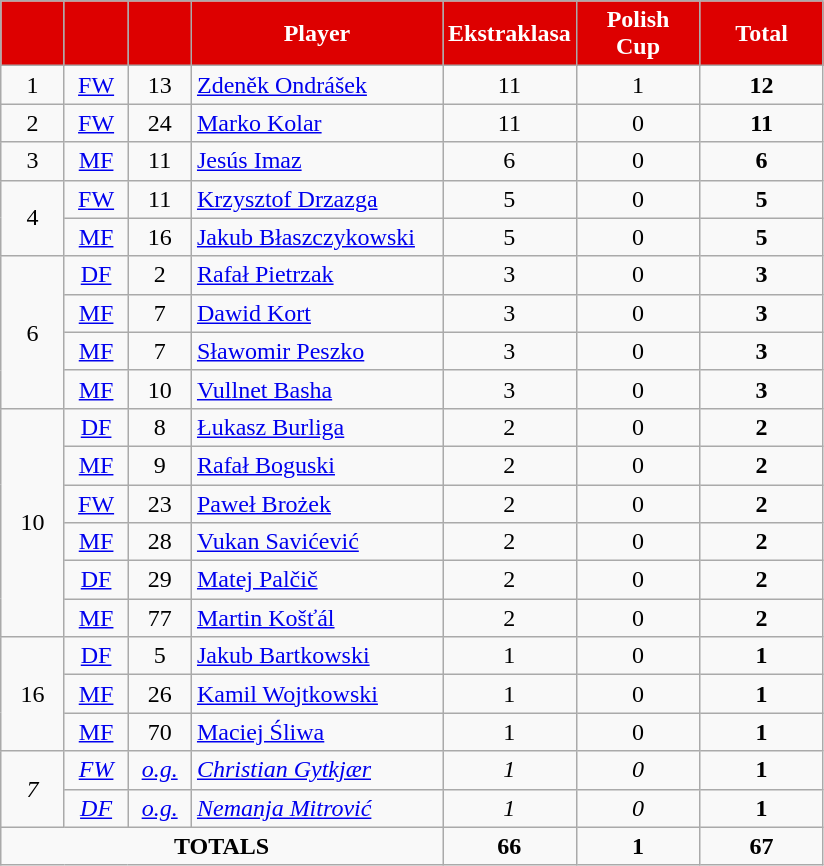<table class="wikitable" style="text-align:center;">
<tr>
<th style="background:#DD0000; color:white; width:35px;"></th>
<th style="background:#DD0000; color:white; width:35px;"></th>
<th style="background:#DD0000; color:white; width:35px;"></th>
<th style="background:#DD0000; color:white; width:160px;">Player</th>
<th style="background:#DD0000; color:white; width:75px;">Ekstraklasa</th>
<th style="background:#DD0000; color:white; width:75px;">Polish Cup</th>
<th style="background:#DD0000; color:white; width:75px;">Total</th>
</tr>
<tr>
<td>1</td>
<td><a href='#'>FW</a></td>
<td>13</td>
<td align=left> <a href='#'>Zdeněk Ondrášek</a></td>
<td>11</td>
<td>1</td>
<td><strong>12</strong></td>
</tr>
<tr>
<td>2</td>
<td><a href='#'>FW</a></td>
<td>24</td>
<td align=left> <a href='#'>Marko Kolar</a></td>
<td>11</td>
<td>0</td>
<td><strong>11</strong></td>
</tr>
<tr>
<td>3</td>
<td><a href='#'>MF</a></td>
<td>11</td>
<td align=left> <a href='#'>Jesús Imaz</a></td>
<td>6</td>
<td>0</td>
<td><strong>6</strong></td>
</tr>
<tr>
<td rowspan="2">4</td>
<td><a href='#'>FW</a></td>
<td>11</td>
<td align=left> <a href='#'>Krzysztof Drzazga</a></td>
<td>5</td>
<td>0</td>
<td><strong>5</strong></td>
</tr>
<tr>
<td><a href='#'>MF</a></td>
<td>16</td>
<td align=left> <a href='#'>Jakub Błaszczykowski</a></td>
<td>5</td>
<td>0</td>
<td><strong>5</strong></td>
</tr>
<tr>
<td rowspan="4">6</td>
<td><a href='#'>DF</a></td>
<td>2</td>
<td align=left> <a href='#'>Rafał Pietrzak</a></td>
<td>3</td>
<td>0</td>
<td><strong>3</strong></td>
</tr>
<tr>
<td><a href='#'>MF</a></td>
<td>7</td>
<td align=left> <a href='#'>Dawid Kort</a></td>
<td>3</td>
<td>0</td>
<td><strong>3</strong></td>
</tr>
<tr>
<td><a href='#'>MF</a></td>
<td>7</td>
<td align=left> <a href='#'>Sławomir Peszko</a></td>
<td>3</td>
<td>0</td>
<td><strong>3</strong></td>
</tr>
<tr>
<td><a href='#'>MF</a></td>
<td>10</td>
<td align=left> <a href='#'>Vullnet Basha</a></td>
<td>3</td>
<td>0</td>
<td><strong>3</strong></td>
</tr>
<tr>
<td rowspan="6">10</td>
<td><a href='#'>DF</a></td>
<td>8</td>
<td align=left> <a href='#'>Łukasz Burliga</a></td>
<td>2</td>
<td>0</td>
<td><strong>2</strong></td>
</tr>
<tr>
<td><a href='#'>MF</a></td>
<td>9</td>
<td align=left> <a href='#'>Rafał Boguski</a></td>
<td>2</td>
<td>0</td>
<td><strong>2</strong></td>
</tr>
<tr>
<td><a href='#'>FW</a></td>
<td>23</td>
<td align=left> <a href='#'>Paweł Brożek</a></td>
<td>2</td>
<td>0</td>
<td><strong>2</strong></td>
</tr>
<tr>
<td><a href='#'>MF</a></td>
<td>28</td>
<td align=left> <a href='#'>Vukan Savićević</a></td>
<td>2</td>
<td>0</td>
<td><strong>2</strong></td>
</tr>
<tr>
<td><a href='#'>DF</a></td>
<td>29</td>
<td align=left> <a href='#'>Matej Palčič</a></td>
<td>2</td>
<td>0</td>
<td><strong>2</strong></td>
</tr>
<tr>
<td><a href='#'>MF</a></td>
<td>77</td>
<td align=left> <a href='#'>Martin Košťál</a></td>
<td>2</td>
<td>0</td>
<td><strong>2</strong></td>
</tr>
<tr>
<td rowspan="3">16</td>
<td><a href='#'>DF</a></td>
<td>5</td>
<td align=left> <a href='#'>Jakub Bartkowski</a></td>
<td>1</td>
<td>0</td>
<td><strong>1</strong></td>
</tr>
<tr>
<td><a href='#'>MF</a></td>
<td>26</td>
<td align=left> <a href='#'>Kamil Wojtkowski</a></td>
<td>1</td>
<td>0</td>
<td><strong>1</strong></td>
</tr>
<tr>
<td><a href='#'>MF</a></td>
<td>70</td>
<td align=left> <a href='#'>Maciej Śliwa</a></td>
<td>1</td>
<td>0</td>
<td><strong>1</strong></td>
</tr>
<tr>
<td rowspan="2"><em>7</em></td>
<td><em><a href='#'>FW</a></em></td>
<td><em><a href='#'>o.g.</a></em></td>
<td align=left><em> <a href='#'>Christian Gytkjær</a></em></td>
<td><em>1</em></td>
<td><em>0</em></td>
<td><strong>1</strong></td>
</tr>
<tr>
<td><em><a href='#'>DF</a></em></td>
<td><em><a href='#'>o.g.</a></em></td>
<td align=left><em> <a href='#'>Nemanja Mitrović</a></em></td>
<td><em>1</em></td>
<td><em>0</em></td>
<td><strong>1</strong></td>
</tr>
<tr>
<td colspan="4"><strong>TOTALS</strong></td>
<td><strong>66</strong></td>
<td><strong>1</strong></td>
<td><strong>67</strong></td>
</tr>
</table>
